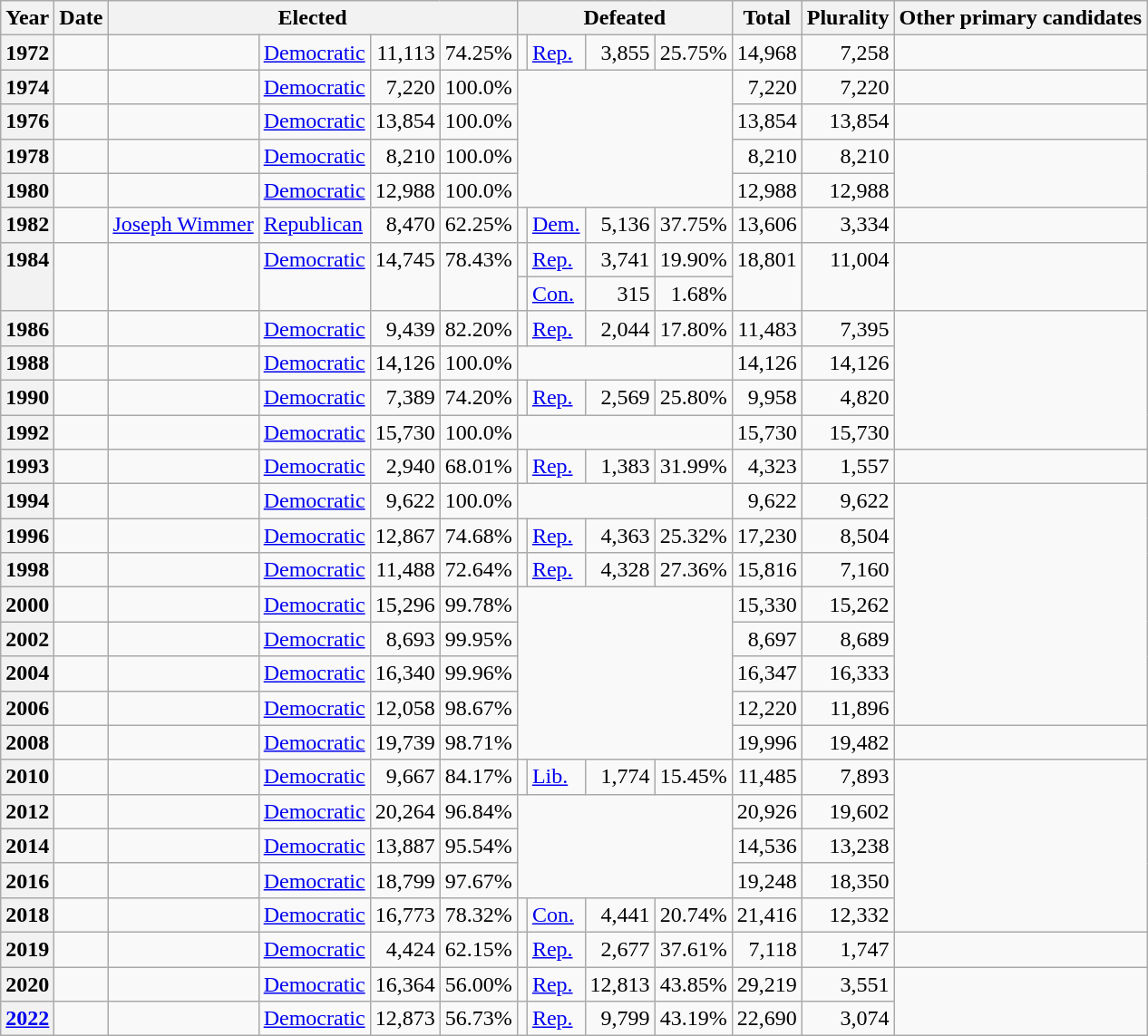<table class=wikitable>
<tr>
<th>Year</th>
<th>Date</th>
<th ! colspan="4">Elected</th>
<th ! colspan="4">Defeated</th>
<th>Total</th>
<th>Plurality</th>
<th>Other primary candidates</th>
</tr>
<tr>
<th valign="top">1972</th>
<td valign="top"></td>
<td valign="top"></td>
<td valign="top" ><a href='#'>Democratic</a></td>
<td valign="top" align="right">11,113</td>
<td valign="top" align="right">74.25%</td>
<td valign="top"></td>
<td valign="top" ><a href='#'>Rep.</a></td>
<td valign="top" align="right">3,855</td>
<td valign="top" align="right">25.75%</td>
<td valign="top" align="right">14,968</td>
<td valign="top" align="right">7,258</td>
<td valign="top"></td>
</tr>
<tr>
<th valign="top">1974</th>
<td valign="top"></td>
<td valign="top"></td>
<td valign="top" ><a href='#'>Democratic</a></td>
<td valign="top" align="right">7,220</td>
<td valign="top" align="right">100.0%</td>
<td valign="top" colspan="4" rowspan="4"></td>
<td valign="top" align="right">7,220</td>
<td valign="top" align="right">7,220</td>
<td valign="top"></td>
</tr>
<tr>
<th valign="top">1976</th>
<td valign="top"></td>
<td valign="top"></td>
<td valign="top" ><a href='#'>Democratic</a></td>
<td valign="top" align="right">13,854</td>
<td valign="top" align="right">100.0%</td>
<td valign="top" align="right">13,854</td>
<td valign="top" align="right">13,854</td>
<td valign="top"></td>
</tr>
<tr>
<th valign="top">1978</th>
<td valign="top"></td>
<td valign="top"></td>
<td valign="top" ><a href='#'>Democratic</a></td>
<td valign="top" align="right">8,210</td>
<td valign="top" align="right">100.0%</td>
<td valign="top" align="right">8,210</td>
<td valign="top" align="right">8,210</td>
<td valign="top" rowspan="2"></td>
</tr>
<tr>
<th valign="top">1980</th>
<td valign="top"></td>
<td valign="top"></td>
<td valign="top" ><a href='#'>Democratic</a></td>
<td valign="top" align="right">12,988</td>
<td valign="top" align="right">100.0%</td>
<td valign="top" align="right">12,988</td>
<td valign="top" align="right">12,988</td>
</tr>
<tr>
<th valign="top">1982</th>
<td valign="top"></td>
<td valign="top"><a href='#'>Joseph Wimmer</a></td>
<td valign="top" ><a href='#'>Republican</a></td>
<td valign="top" align="right">8,470</td>
<td valign="top" align="right">62.25%</td>
<td valign="top"></td>
<td valign="top" ><a href='#'>Dem.</a></td>
<td valign="top" align="right">5,136</td>
<td valign="top" align="right">37.75%</td>
<td valign="top" align="right">13,606</td>
<td valign="top" align="right">3,334</td>
<td valign="top"></td>
</tr>
<tr>
<th rowspan="2" valign="top">1984</th>
<td rowspan="2" valign="top"></td>
<td rowspan="2" valign="top"></td>
<td rowspan="2" valign="top" ><a href='#'>Democratic</a></td>
<td rowspan="2" valign="top" align="right">14,745</td>
<td rowspan="2" valign="top" align="right">78.43%</td>
<td valign="top"></td>
<td valign="top" ><a href='#'>Rep.</a></td>
<td valign="top" align="right">3,741</td>
<td valign="top" align="right">19.90%</td>
<td rowspan="2" valign="top" align="right">18,801</td>
<td rowspan="2" valign="top" align="right">11,004</td>
<td rowspan="2" valign="top"></td>
</tr>
<tr>
<td valign="top"></td>
<td valign="top" ><a href='#'>Con.</a></td>
<td valign="top" align="right">315</td>
<td valign="top" align="right">1.68%</td>
</tr>
<tr>
<th valign="top">1986</th>
<td valign="top"></td>
<td valign="top"></td>
<td valign="top" ><a href='#'>Democratic</a></td>
<td valign="top" align="right">9,439</td>
<td valign="top" align="right">82.20%</td>
<td valign="top"></td>
<td valign="top" ><a href='#'>Rep.</a></td>
<td valign="top" align="right">2,044</td>
<td valign="top" align="right">17.80%</td>
<td valign="top" align="right">11,483</td>
<td valign="top" align="right">7,395</td>
<td valign="top" rowspan="4"></td>
</tr>
<tr>
<th valign="top">1988</th>
<td valign="top"></td>
<td valign="top"></td>
<td valign="top" ><a href='#'>Democratic</a></td>
<td valign="top" align="right">14,126</td>
<td valign="top" align="right">100.0%</td>
<td valign="top" colspan="4"></td>
<td valign="top" align="right">14,126</td>
<td valign="top" align="right">14,126</td>
</tr>
<tr>
<th valign="top">1990</th>
<td valign="top"></td>
<td valign="top"></td>
<td valign="top" ><a href='#'>Democratic</a></td>
<td valign="top" align="right">7,389</td>
<td valign="top" align="right">74.20%</td>
<td valign="top"></td>
<td valign="top" ><a href='#'>Rep.</a></td>
<td valign="top" align="right">2,569</td>
<td valign="top" align="right">25.80%</td>
<td valign="top" align="right">9,958</td>
<td valign="top" align="right">4,820</td>
</tr>
<tr>
<th valign="top">1992</th>
<td valign="top"></td>
<td valign="top"></td>
<td valign="top" ><a href='#'>Democratic</a></td>
<td valign="top" align="right">15,730</td>
<td valign="top" align="right">100.0%</td>
<td valign="top" colspan="4"></td>
<td valign="top" align="right">15,730</td>
<td valign="top" align="right">15,730</td>
</tr>
<tr>
<th valign="top">1993</th>
<td valign="top"></td>
<td valign="top"></td>
<td valign="top" ><a href='#'>Democratic</a></td>
<td valign="top" align="right">2,940</td>
<td valign="top" align="right">68.01%</td>
<td valign="top"></td>
<td valign="top" ><a href='#'>Rep.</a></td>
<td valign="top" align="right">1,383</td>
<td valign="top" align="right">31.99%</td>
<td valign="top" align="right">4,323</td>
<td valign="top" align="right">1,557</td>
<td valign="top"></td>
</tr>
<tr>
<th valign="top">1994</th>
<td valign="top"></td>
<td valign="top"></td>
<td valign="top" ><a href='#'>Democratic</a></td>
<td valign="top" align="right">9,622</td>
<td valign="top" align="right">100.0%</td>
<td valign="top" colspan="4"></td>
<td valign="top" align="right">9,622</td>
<td valign="top" align="right">9,622</td>
<td valign="top" rowspan="7"></td>
</tr>
<tr>
<th valign="top">1996</th>
<td valign="top"></td>
<td valign="top"></td>
<td valign="top" ><a href='#'>Democratic</a></td>
<td valign="top" align="right">12,867</td>
<td valign="top" align="right">74.68%</td>
<td valign="top"></td>
<td valign="top" ><a href='#'>Rep.</a></td>
<td valign="top" align="right">4,363</td>
<td valign="top" align="right">25.32%</td>
<td valign="top" align="right">17,230</td>
<td valign="top" align="right">8,504</td>
</tr>
<tr>
<th valign="top">1998</th>
<td valign="top"></td>
<td valign="top"></td>
<td valign="top" ><a href='#'>Democratic</a></td>
<td valign="top" align="right">11,488</td>
<td valign="top" align="right">72.64%</td>
<td valign="top"></td>
<td valign="top" ><a href='#'>Rep.</a></td>
<td valign="top" align="right">4,328</td>
<td valign="top" align="right">27.36%</td>
<td valign="top" align="right">15,816</td>
<td valign="top" align="right">7,160</td>
</tr>
<tr>
<th valign="top">2000</th>
<td valign="top"></td>
<td valign="top"></td>
<td valign="top" ><a href='#'>Democratic</a></td>
<td valign="top" align="right">15,296</td>
<td valign="top" align="right">99.78%</td>
<td valign="top" colspan="4" rowspan="5"></td>
<td valign="top" align="right">15,330</td>
<td valign="top" align="right">15,262</td>
</tr>
<tr>
<th valign="top">2002</th>
<td valign="top"></td>
<td valign="top"></td>
<td valign="top" ><a href='#'>Democratic</a></td>
<td valign="top" align="right">8,693</td>
<td valign="top" align="right">99.95%</td>
<td valign="top" align="right">8,697</td>
<td valign="top" align="right">8,689</td>
</tr>
<tr>
<th valign="top">2004</th>
<td valign="top"></td>
<td valign="top"></td>
<td valign="top" ><a href='#'>Democratic</a></td>
<td valign="top" align="right">16,340</td>
<td valign="top" align="right">99.96%</td>
<td valign="top" align="right">16,347</td>
<td valign="top" align="right">16,333</td>
</tr>
<tr>
<th valign="top">2006</th>
<td valign="top"></td>
<td valign="top"></td>
<td valign="top" ><a href='#'>Democratic</a></td>
<td valign="top" align="right">12,058</td>
<td valign="top" align="right">98.67%</td>
<td valign="top" align="right">12,220</td>
<td valign="top" align="right">11,896</td>
</tr>
<tr>
<th valign="top">2008</th>
<td valign="top"></td>
<td valign="top"></td>
<td valign="top" ><a href='#'>Democratic</a></td>
<td valign="top" align="right">19,739</td>
<td valign="top" align="right">98.71%</td>
<td valign="top" align="right">19,996</td>
<td valign="top" align="right">19,482</td>
<td valign="top"></td>
</tr>
<tr>
<th valign="top">2010</th>
<td valign="top"></td>
<td valign="top"></td>
<td valign="top" ><a href='#'>Democratic</a></td>
<td valign="top" align="right">9,667</td>
<td valign="top" align="right">84.17%</td>
<td valign="top"></td>
<td valign="top" ><a href='#'>Lib.</a></td>
<td valign="top" align="right">1,774</td>
<td valign="top" align="right">15.45%</td>
<td valign="top" align="right">11,485</td>
<td valign="top" align="right">7,893</td>
<td valign="top" rowspan="5"></td>
</tr>
<tr>
<th valign="top">2012</th>
<td valign="top"></td>
<td valign="top"></td>
<td valign="top" ><a href='#'>Democratic</a></td>
<td valign="top" align="right">20,264</td>
<td valign="top" align="right">96.84%</td>
<td valign="top" colspan="4" rowspan="3"></td>
<td valign="top" align="right">20,926</td>
<td valign="top" align="right">19,602</td>
</tr>
<tr>
<th valign="top">2014</th>
<td valign="top"></td>
<td valign="top"></td>
<td valign="top" ><a href='#'>Democratic</a></td>
<td valign="top" align="right">13,887</td>
<td valign="top" align="right">95.54%</td>
<td valign="top" align="right">14,536</td>
<td valign="top" align="right">13,238</td>
</tr>
<tr>
<th valign="top">2016</th>
<td valign="top"></td>
<td valign="top"></td>
<td valign="top" ><a href='#'>Democratic</a></td>
<td valign="top" align="right">18,799</td>
<td valign="top" align="right">97.67%</td>
<td valign="top" align="right">19,248</td>
<td valign="top" align="right">18,350</td>
</tr>
<tr>
<th valign="top">2018</th>
<td valign="top"></td>
<td valign="top"></td>
<td valign="top" ><a href='#'>Democratic</a></td>
<td valign="top" align="right">16,773</td>
<td valign="top" align="right">78.32%</td>
<td valign="top"></td>
<td valign="top" ><a href='#'>Con.</a></td>
<td valign="top" align="right">4,441</td>
<td valign="top" align="right">20.74%</td>
<td valign="top" align="right">21,416</td>
<td valign="top" align="right">12,332</td>
</tr>
<tr>
<th valign="top">2019</th>
<td valign="top"></td>
<td valign="top"></td>
<td valign="top" ><a href='#'>Democratic</a></td>
<td valign="top" align="right">4,424</td>
<td valign="top" align="right">62.15%</td>
<td valign="top"></td>
<td valign="top" ><a href='#'>Rep.</a></td>
<td valign="top" align="right">2,677</td>
<td valign="top" align="right">37.61%</td>
<td valign="top" align="right">7,118</td>
<td valign="top" align="right">1,747</td>
<td valign="top"></td>
</tr>
<tr>
<th valign="top">2020</th>
<td valign="top"></td>
<td valign="top"></td>
<td valign="top" ><a href='#'>Democratic</a></td>
<td valign="top" align="right">16,364</td>
<td valign="top" align="right">56.00%</td>
<td valign="top"></td>
<td valign="top" ><a href='#'>Rep.</a></td>
<td valign="top" align="right">12,813</td>
<td valign="top" align="right">43.85%</td>
<td valign="top" align="right">29,219</td>
<td valign="top" align="right">3,551</td>
</tr>
<tr>
<th valign="top"><a href='#'>2022</a></th>
<td valign="top"></td>
<td valign="top"></td>
<td valign="top" ><a href='#'>Democratic</a></td>
<td valign="top" align="right">12,873</td>
<td valign="top" align="right">56.73%</td>
<td valign="top"></td>
<td valign="top" ><a href='#'>Rep.</a></td>
<td valign="top" align="right">9,799</td>
<td valign="top" align="right">43.19%</td>
<td valign="top" align="right">22,690</td>
<td valign="top" align="right">3,074</td>
</tr>
</table>
